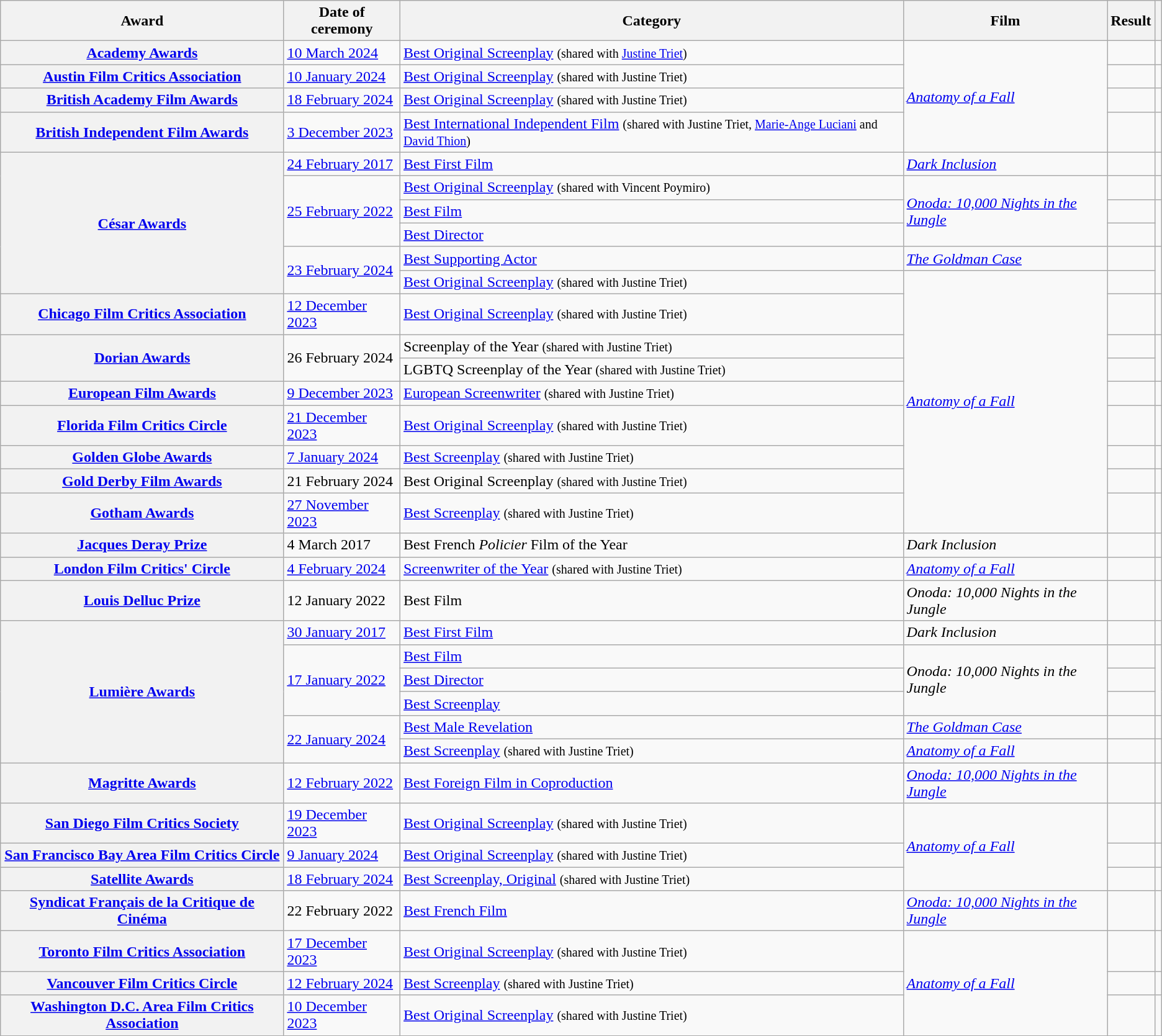<table class="wikitable sortable plainrowheaders">
<tr>
<th scope="col">Award</th>
<th scope="col">Date of ceremony</th>
<th scope="col">Category</th>
<th scope="col">Film</th>
<th scope="col">Result</th>
<th scope="col" class="unsortable"></th>
</tr>
<tr>
<th scope="row"><a href='#'>Academy Awards</a></th>
<td><a href='#'>10 March 2024</a></td>
<td><a href='#'>Best Original Screenplay</a> <small>(shared with <a href='#'>Justine Triet</a>)</small></td>
<td rowspan="4"><em><a href='#'>Anatomy of a Fall</a></em></td>
<td></td>
<td align="center"></td>
</tr>
<tr>
<th scope="row"><a href='#'>Austin Film Critics Association</a></th>
<td><a href='#'>10 January 2024</a></td>
<td><a href='#'>Best Original Screenplay</a> <small>(shared with Justine Triet)</small></td>
<td></td>
<td align="center"></td>
</tr>
<tr>
<th scope="row"><a href='#'>British Academy Film Awards</a></th>
<td><a href='#'>18 February 2024</a></td>
<td><a href='#'>Best Original Screenplay</a> <small>(shared with Justine Triet)</small></td>
<td></td>
<td align="center"></td>
</tr>
<tr>
<th scope="row"><a href='#'>British Independent Film Awards</a></th>
<td><a href='#'>3 December 2023</a></td>
<td><a href='#'>Best International Independent Film</a> <small>(shared with Justine Triet, <a href='#'>Marie-Ange Luciani</a> and <a href='#'>David Thion</a>)</small></td>
<td></td>
<td align="center"></td>
</tr>
<tr>
<th rowspan="6" scope="row"><a href='#'>César Awards</a></th>
<td><a href='#'>24 February 2017</a></td>
<td><a href='#'>Best First Film</a></td>
<td><em><a href='#'>Dark Inclusion</a></em></td>
<td></td>
<td align="center"></td>
</tr>
<tr>
<td rowspan="3"><a href='#'>25 February 2022</a></td>
<td><a href='#'>Best Original Screenplay</a> <small>(shared with Vincent Poymiro)</small></td>
<td rowspan="3"><em><a href='#'>Onoda: 10,000 Nights in the Jungle</a></em></td>
<td></td>
<td align="center"></td>
</tr>
<tr>
<td><a href='#'>Best Film</a></td>
<td></td>
<td rowspan="2" align="center"></td>
</tr>
<tr>
<td><a href='#'>Best Director</a></td>
<td></td>
</tr>
<tr>
<td rowspan="2"><a href='#'>23 February 2024</a></td>
<td><a href='#'>Best Supporting Actor</a></td>
<td><em><a href='#'>The Goldman Case</a></em></td>
<td></td>
<td rowspan="2" align="center"></td>
</tr>
<tr>
<td><a href='#'>Best Original Screenplay</a> <small>(shared with Justine Triet)</small></td>
<td rowspan="9"><em><a href='#'>Anatomy of a Fall</a></em></td>
<td></td>
</tr>
<tr>
<th scope="row"><a href='#'>Chicago Film Critics Association</a></th>
<td><a href='#'>12 December 2023</a></td>
<td><a href='#'>Best Original Screenplay</a> <small>(shared with Justine Triet)</small></td>
<td></td>
<td align="center"></td>
</tr>
<tr>
<th rowspan="2" scope="row"><a href='#'>Dorian Awards</a></th>
<td rowspan="2">26 February 2024</td>
<td>Screenplay of the Year <small>(shared with Justine Triet)</small></td>
<td></td>
<td rowspan="2" align="center"></td>
</tr>
<tr>
<td>LGBTQ Screenplay of the Year <small>(shared with Justine Triet)</small></td>
<td></td>
</tr>
<tr>
<th scope="row"><a href='#'>European Film Awards</a></th>
<td><a href='#'>9 December 2023</a></td>
<td><a href='#'>European Screenwriter</a> <small>(shared with Justine Triet)</small></td>
<td></td>
<td align="center"></td>
</tr>
<tr>
<th scope="row"><a href='#'>Florida Film Critics Circle</a></th>
<td><a href='#'>21 December 2023</a></td>
<td><a href='#'>Best Original Screenplay</a> <small>(shared with Justine Triet)</small></td>
<td></td>
<td align="center"></td>
</tr>
<tr>
<th scope="row"><a href='#'>Golden Globe Awards</a></th>
<td><a href='#'>7 January 2024</a></td>
<td><a href='#'>Best Screenplay</a> <small>(shared with Justine Triet)</small></td>
<td></td>
<td align="center"></td>
</tr>
<tr>
<th scope="row"><a href='#'>Gold Derby Film Awards</a></th>
<td>21 February 2024</td>
<td>Best Original Screenplay <small>(shared with Justine Triet)</small></td>
<td></td>
<td align="center"></td>
</tr>
<tr>
<th scope="row"><a href='#'>Gotham Awards</a></th>
<td><a href='#'>27 November 2023</a></td>
<td><a href='#'>Best Screenplay</a> <small>(shared with Justine Triet)</small></td>
<td></td>
<td align="center"></td>
</tr>
<tr>
<th scope="row"><a href='#'>Jacques Deray Prize</a></th>
<td>4 March 2017</td>
<td>Best French <em>Policier</em> Film of the Year</td>
<td><em>Dark Inclusion</em></td>
<td></td>
<td align="center"><br></td>
</tr>
<tr>
<th scope="row"><a href='#'>London Film Critics' Circle</a></th>
<td><a href='#'>4 February 2024</a></td>
<td><a href='#'>Screenwriter of the Year</a> <small>(shared with Justine Triet)</small></td>
<td><em><a href='#'>Anatomy of a Fall</a></em></td>
<td></td>
<td align="center"></td>
</tr>
<tr>
<th scope="row"><a href='#'>Louis Delluc Prize</a></th>
<td>12 January 2022</td>
<td>Best Film</td>
<td><em>Onoda: 10,000 Nights in the Jungle</em></td>
<td></td>
<td align="center"></td>
</tr>
<tr>
<th rowspan="6" scope="row"><a href='#'>Lumière Awards</a></th>
<td><a href='#'>30 January 2017</a></td>
<td><a href='#'>Best First Film</a></td>
<td><em>Dark Inclusion</em></td>
<td></td>
<td align="center"></td>
</tr>
<tr>
<td rowspan="3"><a href='#'>17 January 2022</a></td>
<td><a href='#'>Best Film</a></td>
<td rowspan="3"><em>Onoda: 10,000 Nights in the Jungle</em></td>
<td></td>
<td rowspan="3" align="center"></td>
</tr>
<tr>
<td><a href='#'>Best Director</a></td>
<td></td>
</tr>
<tr>
<td><a href='#'>Best Screenplay</a></td>
<td></td>
</tr>
<tr>
<td rowspan="2"><a href='#'>22 January 2024</a></td>
<td><a href='#'>Best Male Revelation</a></td>
<td><em><a href='#'>The Goldman Case</a></em></td>
<td></td>
<td align="center"></td>
</tr>
<tr>
<td><a href='#'>Best Screenplay</a> <small>(shared with Justine Triet)</small></td>
<td><em><a href='#'>Anatomy of a Fall</a></em></td>
<td></td>
<td align="center"></td>
</tr>
<tr>
<th scope="row"><a href='#'>Magritte Awards</a></th>
<td><a href='#'>12 February 2022</a></td>
<td><a href='#'>Best Foreign Film in Coproduction</a></td>
<td><em><a href='#'>Onoda: 10,000 Nights in the Jungle</a></em></td>
<td></td>
<td align="center"></td>
</tr>
<tr>
<th scope="row"><a href='#'>San Diego Film Critics Society</a></th>
<td><a href='#'>19 December 2023</a></td>
<td><a href='#'>Best Original Screenplay</a> <small>(shared with Justine Triet)</small></td>
<td rowspan="3"><em><a href='#'>Anatomy of a Fall</a></em></td>
<td></td>
<td align="center"></td>
</tr>
<tr>
<th scope="row"><a href='#'>San Francisco Bay Area Film Critics Circle</a></th>
<td><a href='#'>9 January 2024</a></td>
<td><a href='#'>Best Original Screenplay</a> <small>(shared with Justine Triet)</small></td>
<td></td>
<td align="center"></td>
</tr>
<tr>
<th scope="row"><a href='#'>Satellite Awards</a></th>
<td><a href='#'>18 February 2024</a></td>
<td><a href='#'>Best Screenplay, Original</a> <small>(shared with Justine Triet)</small></td>
<td></td>
<td align="center"></td>
</tr>
<tr>
<th scope="row"><a href='#'>Syndicat Français de la Critique de Cinéma</a></th>
<td>22 February 2022</td>
<td><a href='#'>Best French Film</a></td>
<td><em><a href='#'>Onoda: 10,000 Nights in the Jungle</a></em></td>
<td></td>
<td align="center"></td>
</tr>
<tr>
<th scope="row"><a href='#'>Toronto Film Critics Association</a></th>
<td><a href='#'>17 December 2023</a></td>
<td><a href='#'>Best Original Screenplay</a> <small>(shared with Justine Triet)</small></td>
<td rowspan="3"><em><a href='#'>Anatomy of a Fall</a></em></td>
<td></td>
<td align="center"></td>
</tr>
<tr>
<th scope="row"><a href='#'>Vancouver Film Critics Circle</a></th>
<td><a href='#'>12 February 2024</a></td>
<td><a href='#'>Best Screenplay</a> <small>(shared with Justine Triet)</small></td>
<td></td>
<td align="center"></td>
</tr>
<tr>
<th scope="row"><a href='#'>Washington D.C. Area Film Critics Association</a></th>
<td><a href='#'>10 December 2023</a></td>
<td><a href='#'>Best Original Screenplay</a> <small>(shared with Justine Triet)</small></td>
<td></td>
<td align="center"></td>
</tr>
</table>
